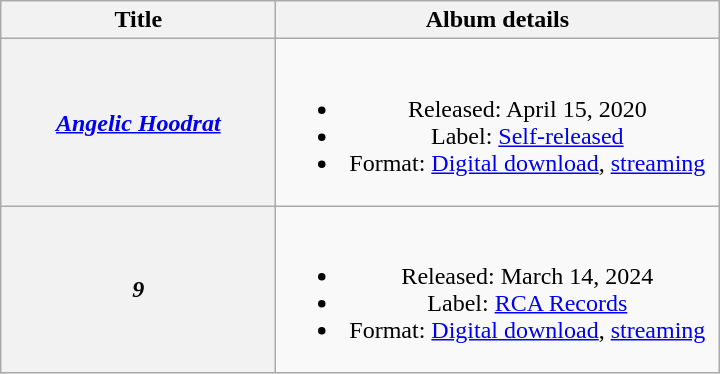<table class="wikitable plainrowheaders" style="text-align:center;">
<tr>
<th scope="col" style="width:11em;">Title</th>
<th scope="col" style="width:18em;">Album details</th>
</tr>
<tr>
<th scope="row"><em><a href='#'>Angelic Hoodrat</a></em></th>
<td><br><ul><li>Released: April 15, 2020</li><li>Label: <a href='#'>Self-released</a></li><li>Format: <a href='#'>Digital download</a>, <a href='#'>streaming</a></li></ul></td>
</tr>
<tr>
<th scope="row"><em>9</em></th>
<td><br><ul><li>Released: March 14, 2024</li><li>Label: <a href='#'>RCA Records</a></li><li>Format: <a href='#'>Digital download</a>, <a href='#'>streaming</a></li></ul></td>
</tr>
</table>
